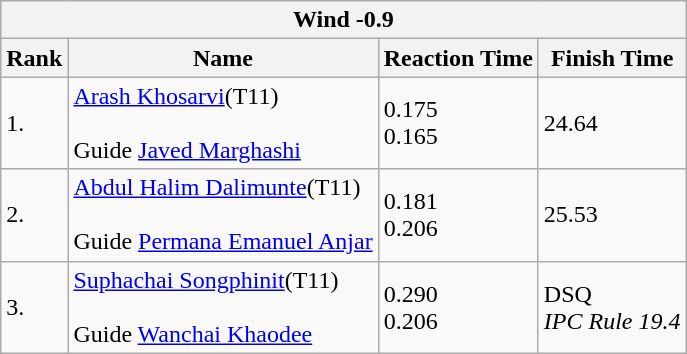<table class="wikitable">
<tr>
<th colspan="4">Wind -0.9</th>
</tr>
<tr>
<th>Rank</th>
<th>Name</th>
<th>Reaction Time</th>
<th>Finish Time</th>
</tr>
<tr>
<td>1.</td>
<td><a href='#'>Arash Khosarvi</a>(T11)<br><br>Guide <a href='#'>Javed Marghashi</a><br>
</td>
<td>0.175<br>0.165</td>
<td>24.64</td>
</tr>
<tr>
<td>2.</td>
<td><a href='#'>Abdul Halim Dalimunte</a>(T11)<br><br>Guide <a href='#'>Permana Emanuel Anjar</a><br>
</td>
<td>0.181<br>0.206</td>
<td>25.53</td>
</tr>
<tr>
<td>3.</td>
<td><a href='#'>Suphachai Songphinit</a>(T11)<br><br>Guide <a href='#'>Wanchai Khaodee</a><br>
</td>
<td>0.290<br>0.206</td>
<td>DSQ<br><em>IPC Rule 19.4</em></td>
</tr>
</table>
